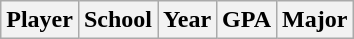<table class="wikitable sortable">
<tr>
<th>Player</th>
<th>School</th>
<th>Year</th>
<th>GPA</th>
<th>Major</th>
</tr>
</table>
